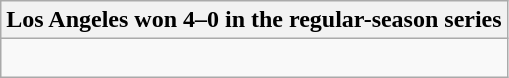<table class="wikitable collapsible collapsed">
<tr>
<th>Los Angeles won 4–0 in the regular-season series</th>
</tr>
<tr>
<td><br>


</td>
</tr>
</table>
